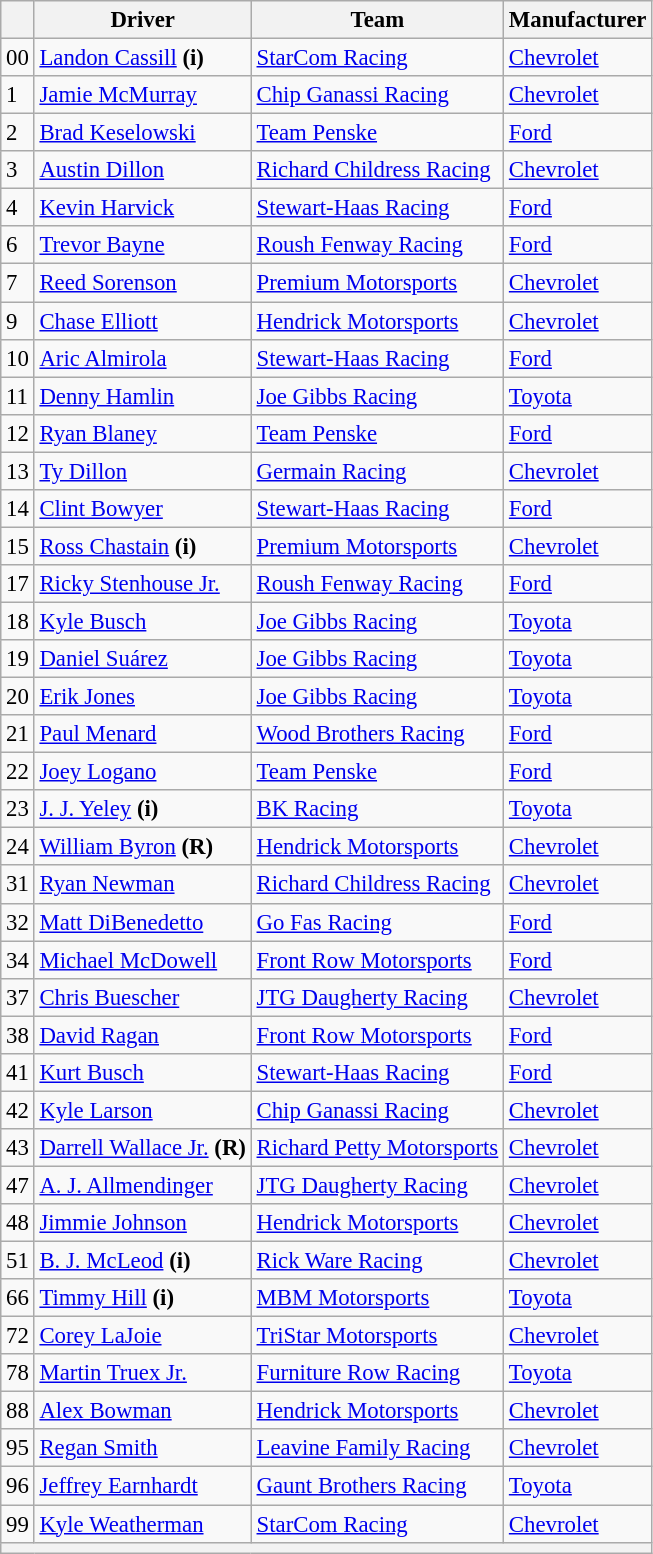<table class="wikitable" style="font-size:95%">
<tr>
<th></th>
<th>Driver</th>
<th>Team</th>
<th>Manufacturer</th>
</tr>
<tr>
<td>00</td>
<td><a href='#'>Landon Cassill</a> <strong>(i)</strong></td>
<td><a href='#'>StarCom Racing</a></td>
<td><a href='#'>Chevrolet</a></td>
</tr>
<tr>
<td>1</td>
<td><a href='#'>Jamie McMurray</a></td>
<td><a href='#'>Chip Ganassi Racing</a></td>
<td><a href='#'>Chevrolet</a></td>
</tr>
<tr>
<td>2</td>
<td><a href='#'>Brad Keselowski</a></td>
<td><a href='#'>Team Penske</a></td>
<td><a href='#'>Ford</a></td>
</tr>
<tr>
<td>3</td>
<td><a href='#'>Austin Dillon</a></td>
<td><a href='#'>Richard Childress Racing</a></td>
<td><a href='#'>Chevrolet</a></td>
</tr>
<tr>
<td>4</td>
<td><a href='#'>Kevin Harvick</a></td>
<td><a href='#'>Stewart-Haas Racing</a></td>
<td><a href='#'>Ford</a></td>
</tr>
<tr>
<td>6</td>
<td><a href='#'>Trevor Bayne</a></td>
<td><a href='#'>Roush Fenway Racing</a></td>
<td><a href='#'>Ford</a></td>
</tr>
<tr>
<td>7</td>
<td><a href='#'>Reed Sorenson</a></td>
<td><a href='#'>Premium Motorsports</a></td>
<td><a href='#'>Chevrolet</a></td>
</tr>
<tr>
<td>9</td>
<td><a href='#'>Chase Elliott</a></td>
<td><a href='#'>Hendrick Motorsports</a></td>
<td><a href='#'>Chevrolet</a></td>
</tr>
<tr>
<td>10</td>
<td><a href='#'>Aric Almirola</a></td>
<td><a href='#'>Stewart-Haas Racing</a></td>
<td><a href='#'>Ford</a></td>
</tr>
<tr>
<td>11</td>
<td><a href='#'>Denny Hamlin</a></td>
<td><a href='#'>Joe Gibbs Racing</a></td>
<td><a href='#'>Toyota</a></td>
</tr>
<tr>
<td>12</td>
<td><a href='#'>Ryan Blaney</a></td>
<td><a href='#'>Team Penske</a></td>
<td><a href='#'>Ford</a></td>
</tr>
<tr>
<td>13</td>
<td><a href='#'>Ty Dillon</a></td>
<td><a href='#'>Germain Racing</a></td>
<td><a href='#'>Chevrolet</a></td>
</tr>
<tr>
<td>14</td>
<td><a href='#'>Clint Bowyer</a></td>
<td><a href='#'>Stewart-Haas Racing</a></td>
<td><a href='#'>Ford</a></td>
</tr>
<tr>
<td>15</td>
<td><a href='#'>Ross Chastain</a> <strong>(i)</strong></td>
<td><a href='#'>Premium Motorsports</a></td>
<td><a href='#'>Chevrolet</a></td>
</tr>
<tr>
<td>17</td>
<td><a href='#'>Ricky Stenhouse Jr.</a></td>
<td><a href='#'>Roush Fenway Racing</a></td>
<td><a href='#'>Ford</a></td>
</tr>
<tr>
<td>18</td>
<td><a href='#'>Kyle Busch</a></td>
<td><a href='#'>Joe Gibbs Racing</a></td>
<td><a href='#'>Toyota</a></td>
</tr>
<tr>
<td>19</td>
<td><a href='#'>Daniel Suárez</a></td>
<td><a href='#'>Joe Gibbs Racing</a></td>
<td><a href='#'>Toyota</a></td>
</tr>
<tr>
<td>20</td>
<td><a href='#'>Erik Jones</a></td>
<td><a href='#'>Joe Gibbs Racing</a></td>
<td><a href='#'>Toyota</a></td>
</tr>
<tr>
<td>21</td>
<td><a href='#'>Paul Menard</a></td>
<td><a href='#'>Wood Brothers Racing</a></td>
<td><a href='#'>Ford</a></td>
</tr>
<tr>
<td>22</td>
<td><a href='#'>Joey Logano</a></td>
<td><a href='#'>Team Penske</a></td>
<td><a href='#'>Ford</a></td>
</tr>
<tr>
<td>23</td>
<td><a href='#'>J. J. Yeley</a> <strong>(i)</strong></td>
<td><a href='#'>BK Racing</a></td>
<td><a href='#'>Toyota</a></td>
</tr>
<tr>
<td>24</td>
<td><a href='#'>William Byron</a> <strong>(R)</strong></td>
<td><a href='#'>Hendrick Motorsports</a></td>
<td><a href='#'>Chevrolet</a></td>
</tr>
<tr>
<td>31</td>
<td><a href='#'>Ryan Newman</a></td>
<td><a href='#'>Richard Childress Racing</a></td>
<td><a href='#'>Chevrolet</a></td>
</tr>
<tr>
<td>32</td>
<td><a href='#'>Matt DiBenedetto</a></td>
<td><a href='#'>Go Fas Racing</a></td>
<td><a href='#'>Ford</a></td>
</tr>
<tr>
<td>34</td>
<td><a href='#'>Michael McDowell</a></td>
<td><a href='#'>Front Row Motorsports</a></td>
<td><a href='#'>Ford</a></td>
</tr>
<tr>
<td>37</td>
<td><a href='#'>Chris Buescher</a></td>
<td><a href='#'>JTG Daugherty Racing</a></td>
<td><a href='#'>Chevrolet</a></td>
</tr>
<tr>
<td>38</td>
<td><a href='#'>David Ragan</a></td>
<td><a href='#'>Front Row Motorsports</a></td>
<td><a href='#'>Ford</a></td>
</tr>
<tr>
<td>41</td>
<td><a href='#'>Kurt Busch</a></td>
<td><a href='#'>Stewart-Haas Racing</a></td>
<td><a href='#'>Ford</a></td>
</tr>
<tr>
<td>42</td>
<td><a href='#'>Kyle Larson</a></td>
<td><a href='#'>Chip Ganassi Racing</a></td>
<td><a href='#'>Chevrolet</a></td>
</tr>
<tr>
<td>43</td>
<td><a href='#'>Darrell Wallace Jr.</a> <strong>(R)</strong></td>
<td><a href='#'>Richard Petty Motorsports</a></td>
<td><a href='#'>Chevrolet</a></td>
</tr>
<tr>
<td>47</td>
<td><a href='#'>A. J. Allmendinger</a></td>
<td><a href='#'>JTG Daugherty Racing</a></td>
<td><a href='#'>Chevrolet</a></td>
</tr>
<tr>
<td>48</td>
<td><a href='#'>Jimmie Johnson</a></td>
<td><a href='#'>Hendrick Motorsports</a></td>
<td><a href='#'>Chevrolet</a></td>
</tr>
<tr>
<td>51</td>
<td><a href='#'>B. J. McLeod</a> <strong>(i)</strong></td>
<td><a href='#'>Rick Ware Racing</a></td>
<td><a href='#'>Chevrolet</a></td>
</tr>
<tr>
<td>66</td>
<td><a href='#'>Timmy Hill</a> <strong>(i)</strong></td>
<td><a href='#'>MBM Motorsports</a></td>
<td><a href='#'>Toyota</a></td>
</tr>
<tr>
<td>72</td>
<td><a href='#'>Corey LaJoie</a></td>
<td><a href='#'>TriStar Motorsports</a></td>
<td><a href='#'>Chevrolet</a></td>
</tr>
<tr>
<td>78</td>
<td><a href='#'>Martin Truex Jr.</a></td>
<td><a href='#'>Furniture Row Racing</a></td>
<td><a href='#'>Toyota</a></td>
</tr>
<tr>
<td>88</td>
<td><a href='#'>Alex Bowman</a></td>
<td><a href='#'>Hendrick Motorsports</a></td>
<td><a href='#'>Chevrolet</a></td>
</tr>
<tr>
<td>95</td>
<td><a href='#'>Regan Smith</a></td>
<td><a href='#'>Leavine Family Racing</a></td>
<td><a href='#'>Chevrolet</a></td>
</tr>
<tr>
<td>96</td>
<td><a href='#'>Jeffrey Earnhardt</a></td>
<td><a href='#'>Gaunt Brothers Racing</a></td>
<td><a href='#'>Toyota</a></td>
</tr>
<tr>
<td>99</td>
<td><a href='#'>Kyle Weatherman</a></td>
<td><a href='#'>StarCom Racing</a></td>
<td><a href='#'>Chevrolet</a></td>
</tr>
<tr>
<th colspan="4"> </th>
</tr>
</table>
